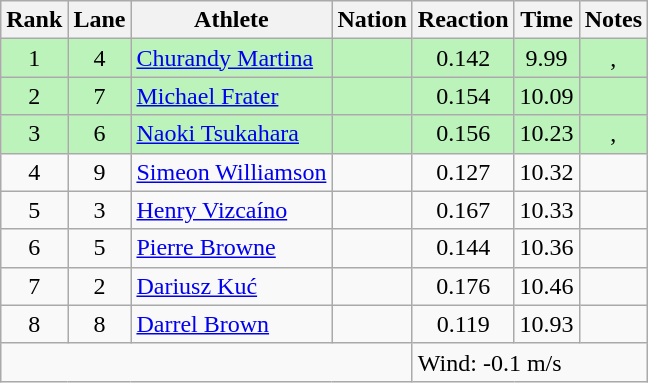<table class="wikitable sortable" style="text-align:center">
<tr>
<th>Rank</th>
<th>Lane</th>
<th>Athlete</th>
<th>Nation</th>
<th>Reaction</th>
<th>Time</th>
<th>Notes</th>
</tr>
<tr bgcolor=bbf3bb>
<td>1</td>
<td>4</td>
<td align="left"><a href='#'>Churandy Martina</a></td>
<td align="left"></td>
<td>0.142</td>
<td>9.99</td>
<td>, </td>
</tr>
<tr bgcolor=bbf3bb>
<td>2</td>
<td>7</td>
<td align="left"><a href='#'>Michael Frater</a></td>
<td align="left"></td>
<td>0.154</td>
<td>10.09</td>
<td></td>
</tr>
<tr bgcolor=bbf3bb>
<td>3</td>
<td>6</td>
<td align="left"><a href='#'>Naoki Tsukahara</a></td>
<td align="left"></td>
<td>0.156</td>
<td>10.23</td>
<td>, </td>
</tr>
<tr>
<td>4</td>
<td>9</td>
<td align="left"><a href='#'>Simeon Williamson</a></td>
<td align="left"></td>
<td>0.127</td>
<td>10.32</td>
<td></td>
</tr>
<tr>
<td>5</td>
<td>3</td>
<td align="left"><a href='#'>Henry Vizcaíno</a></td>
<td align="left"></td>
<td>0.167</td>
<td>10.33</td>
<td></td>
</tr>
<tr>
<td>6</td>
<td>5</td>
<td align="left"><a href='#'>Pierre Browne</a></td>
<td align="left"></td>
<td>0.144</td>
<td>10.36</td>
<td></td>
</tr>
<tr>
<td>7</td>
<td>2</td>
<td align="left"><a href='#'>Dariusz Kuć</a></td>
<td align="left"></td>
<td>0.176</td>
<td>10.46</td>
<td></td>
</tr>
<tr>
<td>8</td>
<td>8</td>
<td align="left"><a href='#'>Darrel Brown</a></td>
<td align="left"></td>
<td>0.119</td>
<td>10.93</td>
<td></td>
</tr>
<tr>
<td colspan=4></td>
<td colspan=4 align=left>Wind: -0.1 m/s</td>
</tr>
</table>
